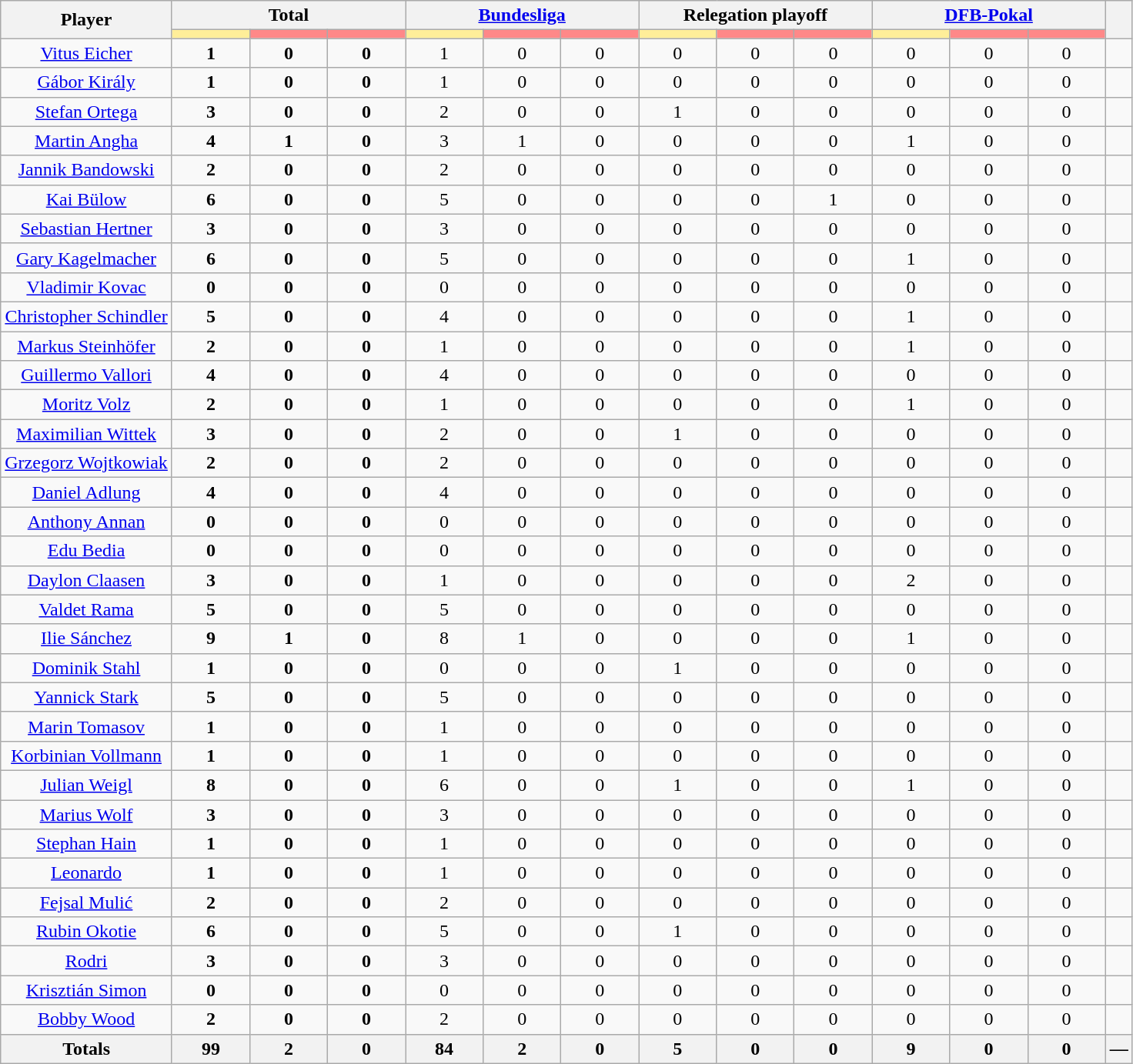<table class="wikitable" style="text-align:center;">
<tr style="text-align:center;">
<th rowspan="2">Player</th>
<th colspan="3">Total</th>
<th colspan="3"><a href='#'>Bundesliga</a></th>
<th colspan="3">Relegation playoff</th>
<th colspan="3"><a href='#'>DFB-Pokal</a></th>
<th rowspan="2"></th>
</tr>
<tr>
<th style="width:60px; background:#fe9;"></th>
<th style="width:60px; background:#ff8888;"></th>
<th style="width:60px; background:#ff8888;"></th>
<th style="width:60px; background:#fe9;"></th>
<th style="width:60px; background:#ff8888;"></th>
<th style="width:60px; background:#ff8888;"></th>
<th style="width:60px; background:#fe9;"></th>
<th style="width:60px; background:#ff8888;"></th>
<th style="width:60px; background:#ff8888;"></th>
<th style="width:60px; background:#fe9;"></th>
<th style="width:60px; background:#ff8888;"></th>
<th style="width:60px; background:#ff8888;"></th>
</tr>
<tr>
<td><a href='#'>Vitus Eicher</a></td>
<td><strong>1</strong></td>
<td><strong>0</strong></td>
<td><strong>0</strong></td>
<td>1</td>
<td>0</td>
<td>0</td>
<td>0</td>
<td>0</td>
<td>0</td>
<td>0</td>
<td>0</td>
<td>0</td>
<td></td>
</tr>
<tr>
<td><a href='#'>Gábor Király</a></td>
<td><strong>1</strong></td>
<td><strong>0</strong></td>
<td><strong>0</strong></td>
<td>1</td>
<td>0</td>
<td>0</td>
<td>0</td>
<td>0</td>
<td>0</td>
<td>0</td>
<td>0</td>
<td>0</td>
<td></td>
</tr>
<tr>
<td><a href='#'>Stefan Ortega</a></td>
<td><strong>3</strong></td>
<td><strong>0</strong></td>
<td><strong>0</strong></td>
<td>2</td>
<td>0</td>
<td>0</td>
<td>1</td>
<td>0</td>
<td>0</td>
<td>0</td>
<td>0</td>
<td>0</td>
<td></td>
</tr>
<tr>
<td><a href='#'>Martin Angha</a></td>
<td><strong>4</strong></td>
<td><strong>1</strong></td>
<td><strong>0</strong></td>
<td>3</td>
<td>1</td>
<td>0</td>
<td>0</td>
<td>0</td>
<td>0</td>
<td>1</td>
<td>0</td>
<td>0</td>
<td></td>
</tr>
<tr>
<td><a href='#'>Jannik Bandowski</a></td>
<td><strong>2</strong></td>
<td><strong>0</strong></td>
<td><strong>0</strong></td>
<td>2</td>
<td>0</td>
<td>0</td>
<td>0</td>
<td>0</td>
<td>0</td>
<td>0</td>
<td>0</td>
<td>0</td>
<td></td>
</tr>
<tr>
<td><a href='#'>Kai Bülow</a></td>
<td><strong>6</strong></td>
<td><strong>0</strong></td>
<td><strong>0</strong></td>
<td>5</td>
<td>0</td>
<td>0</td>
<td>0</td>
<td>0</td>
<td>1</td>
<td>0</td>
<td>0</td>
<td>0</td>
<td></td>
</tr>
<tr>
<td><a href='#'>Sebastian Hertner</a></td>
<td><strong>3</strong></td>
<td><strong>0</strong></td>
<td><strong>0</strong></td>
<td>3</td>
<td>0</td>
<td>0</td>
<td>0</td>
<td>0</td>
<td>0</td>
<td>0</td>
<td>0</td>
<td>0</td>
<td></td>
</tr>
<tr>
<td><a href='#'>Gary Kagelmacher</a></td>
<td><strong>6</strong></td>
<td><strong>0</strong></td>
<td><strong>0</strong></td>
<td>5</td>
<td>0</td>
<td>0</td>
<td>0</td>
<td>0</td>
<td>0</td>
<td>1</td>
<td>0</td>
<td>0</td>
<td></td>
</tr>
<tr>
<td><a href='#'>Vladimir Kovac</a></td>
<td><strong>0</strong></td>
<td><strong>0</strong></td>
<td><strong>0</strong></td>
<td>0</td>
<td>0</td>
<td>0</td>
<td>0</td>
<td>0</td>
<td>0</td>
<td>0</td>
<td>0</td>
<td>0</td>
<td></td>
</tr>
<tr>
<td><a href='#'>Christopher Schindler</a></td>
<td><strong>5</strong></td>
<td><strong>0</strong></td>
<td><strong>0</strong></td>
<td>4</td>
<td>0</td>
<td>0</td>
<td>0</td>
<td>0</td>
<td>0</td>
<td>1</td>
<td>0</td>
<td>0</td>
<td></td>
</tr>
<tr>
<td><a href='#'>Markus Steinhöfer</a></td>
<td><strong>2</strong></td>
<td><strong>0</strong></td>
<td><strong>0</strong></td>
<td>1</td>
<td>0</td>
<td>0</td>
<td>0</td>
<td>0</td>
<td>0</td>
<td>1</td>
<td>0</td>
<td>0</td>
<td></td>
</tr>
<tr>
<td><a href='#'>Guillermo Vallori</a></td>
<td><strong>4</strong></td>
<td><strong>0</strong></td>
<td><strong>0</strong></td>
<td>4</td>
<td>0</td>
<td>0</td>
<td>0</td>
<td>0</td>
<td>0</td>
<td>0</td>
<td>0</td>
<td>0</td>
<td></td>
</tr>
<tr>
<td><a href='#'>Moritz Volz</a></td>
<td><strong>2</strong></td>
<td><strong>0</strong></td>
<td><strong>0</strong></td>
<td>1</td>
<td>0</td>
<td>0</td>
<td>0</td>
<td>0</td>
<td>0</td>
<td>1</td>
<td>0</td>
<td>0</td>
<td></td>
</tr>
<tr>
<td><a href='#'>Maximilian Wittek</a></td>
<td><strong>3</strong></td>
<td><strong>0</strong></td>
<td><strong>0</strong></td>
<td>2</td>
<td>0</td>
<td>0</td>
<td>1</td>
<td>0</td>
<td>0</td>
<td>0</td>
<td>0</td>
<td>0</td>
<td></td>
</tr>
<tr>
<td><a href='#'>Grzegorz Wojtkowiak</a></td>
<td><strong>2</strong></td>
<td><strong>0</strong></td>
<td><strong>0</strong></td>
<td>2</td>
<td>0</td>
<td>0</td>
<td>0</td>
<td>0</td>
<td>0</td>
<td>0</td>
<td>0</td>
<td>0</td>
<td></td>
</tr>
<tr>
<td><a href='#'>Daniel Adlung</a></td>
<td><strong>4</strong></td>
<td><strong>0</strong></td>
<td><strong>0</strong></td>
<td>4</td>
<td>0</td>
<td>0</td>
<td>0</td>
<td>0</td>
<td>0</td>
<td>0</td>
<td>0</td>
<td>0</td>
<td></td>
</tr>
<tr>
<td><a href='#'>Anthony Annan</a></td>
<td><strong>0</strong></td>
<td><strong>0</strong></td>
<td><strong>0</strong></td>
<td>0</td>
<td>0</td>
<td>0</td>
<td>0</td>
<td>0</td>
<td>0</td>
<td>0</td>
<td>0</td>
<td>0</td>
<td></td>
</tr>
<tr>
<td><a href='#'>Edu Bedia</a></td>
<td><strong>0</strong></td>
<td><strong>0</strong></td>
<td><strong>0</strong></td>
<td>0</td>
<td>0</td>
<td>0</td>
<td>0</td>
<td>0</td>
<td>0</td>
<td>0</td>
<td>0</td>
<td>0</td>
<td></td>
</tr>
<tr>
<td><a href='#'>Daylon Claasen</a></td>
<td><strong>3</strong></td>
<td><strong>0</strong></td>
<td><strong>0</strong></td>
<td>1</td>
<td>0</td>
<td>0</td>
<td>0</td>
<td>0</td>
<td>0</td>
<td>2</td>
<td>0</td>
<td>0</td>
<td></td>
</tr>
<tr>
<td><a href='#'>Valdet Rama</a></td>
<td><strong>5</strong></td>
<td><strong>0</strong></td>
<td><strong>0</strong></td>
<td>5</td>
<td>0</td>
<td>0</td>
<td>0</td>
<td>0</td>
<td>0</td>
<td>0</td>
<td>0</td>
<td>0</td>
<td></td>
</tr>
<tr>
<td><a href='#'>Ilie Sánchez</a></td>
<td><strong>9</strong></td>
<td><strong>1</strong></td>
<td><strong>0</strong></td>
<td>8</td>
<td>1</td>
<td>0</td>
<td>0</td>
<td>0</td>
<td>0</td>
<td>1</td>
<td>0</td>
<td>0</td>
<td></td>
</tr>
<tr>
<td><a href='#'>Dominik Stahl</a></td>
<td><strong>1</strong></td>
<td><strong>0</strong></td>
<td><strong>0</strong></td>
<td>0</td>
<td>0</td>
<td>0</td>
<td>1</td>
<td>0</td>
<td>0</td>
<td>0</td>
<td>0</td>
<td>0</td>
<td></td>
</tr>
<tr>
<td><a href='#'>Yannick Stark</a></td>
<td><strong>5</strong></td>
<td><strong>0</strong></td>
<td><strong>0</strong></td>
<td>5</td>
<td>0</td>
<td>0</td>
<td>0</td>
<td>0</td>
<td>0</td>
<td>0</td>
<td>0</td>
<td>0</td>
<td></td>
</tr>
<tr>
<td><a href='#'>Marin Tomasov</a></td>
<td><strong>1</strong></td>
<td><strong>0</strong></td>
<td><strong>0</strong></td>
<td>1</td>
<td>0</td>
<td>0</td>
<td>0</td>
<td>0</td>
<td>0</td>
<td>0</td>
<td>0</td>
<td>0</td>
<td></td>
</tr>
<tr>
<td><a href='#'>Korbinian Vollmann</a></td>
<td><strong>1</strong></td>
<td><strong>0</strong></td>
<td><strong>0</strong></td>
<td>1</td>
<td>0</td>
<td>0</td>
<td>0</td>
<td>0</td>
<td>0</td>
<td>0</td>
<td>0</td>
<td>0</td>
<td></td>
</tr>
<tr>
<td><a href='#'>Julian Weigl</a></td>
<td><strong>8</strong></td>
<td><strong>0</strong></td>
<td><strong>0</strong></td>
<td>6</td>
<td>0</td>
<td>0</td>
<td>1</td>
<td>0</td>
<td>0</td>
<td>1</td>
<td>0</td>
<td>0</td>
<td></td>
</tr>
<tr>
<td><a href='#'>Marius Wolf</a></td>
<td><strong>3</strong></td>
<td><strong>0</strong></td>
<td><strong>0</strong></td>
<td>3</td>
<td>0</td>
<td>0</td>
<td>0</td>
<td>0</td>
<td>0</td>
<td>0</td>
<td>0</td>
<td>0</td>
<td></td>
</tr>
<tr>
<td><a href='#'>Stephan Hain</a></td>
<td><strong>1</strong></td>
<td><strong>0</strong></td>
<td><strong>0</strong></td>
<td>1</td>
<td>0</td>
<td>0</td>
<td>0</td>
<td>0</td>
<td>0</td>
<td>0</td>
<td>0</td>
<td>0</td>
<td></td>
</tr>
<tr>
<td><a href='#'>Leonardo</a></td>
<td><strong>1</strong></td>
<td><strong>0</strong></td>
<td><strong>0</strong></td>
<td>1</td>
<td>0</td>
<td>0</td>
<td>0</td>
<td>0</td>
<td>0</td>
<td>0</td>
<td>0</td>
<td>0</td>
<td></td>
</tr>
<tr>
<td><a href='#'>Fejsal Mulić</a></td>
<td><strong>2</strong></td>
<td><strong>0</strong></td>
<td><strong>0</strong></td>
<td>2</td>
<td>0</td>
<td>0</td>
<td>0</td>
<td>0</td>
<td>0</td>
<td>0</td>
<td>0</td>
<td>0</td>
<td></td>
</tr>
<tr>
<td><a href='#'>Rubin Okotie</a></td>
<td><strong>6</strong></td>
<td><strong>0</strong></td>
<td><strong>0</strong></td>
<td>5</td>
<td>0</td>
<td>0</td>
<td>1</td>
<td>0</td>
<td>0</td>
<td>0</td>
<td>0</td>
<td>0</td>
<td></td>
</tr>
<tr>
<td><a href='#'>Rodri</a></td>
<td><strong>3</strong></td>
<td><strong>0</strong></td>
<td><strong>0</strong></td>
<td>3</td>
<td>0</td>
<td>0</td>
<td>0</td>
<td>0</td>
<td>0</td>
<td>0</td>
<td>0</td>
<td>0</td>
<td></td>
</tr>
<tr>
<td><a href='#'>Krisztián Simon</a></td>
<td><strong>0</strong></td>
<td><strong>0</strong></td>
<td><strong>0</strong></td>
<td>0</td>
<td>0</td>
<td>0</td>
<td>0</td>
<td>0</td>
<td>0</td>
<td>0</td>
<td>0</td>
<td>0</td>
<td></td>
</tr>
<tr>
<td><a href='#'>Bobby Wood</a></td>
<td><strong>2</strong></td>
<td><strong>0</strong></td>
<td><strong>0</strong></td>
<td>2</td>
<td>0</td>
<td>0</td>
<td>0</td>
<td>0</td>
<td>0</td>
<td>0</td>
<td>0</td>
<td>0</td>
<td></td>
</tr>
<tr>
<th>Totals</th>
<th>99</th>
<th>2</th>
<th>0</th>
<th>84</th>
<th>2</th>
<th>0</th>
<th>5</th>
<th>0</th>
<th>0</th>
<th>9</th>
<th>0</th>
<th>0</th>
<th>—</th>
</tr>
</table>
